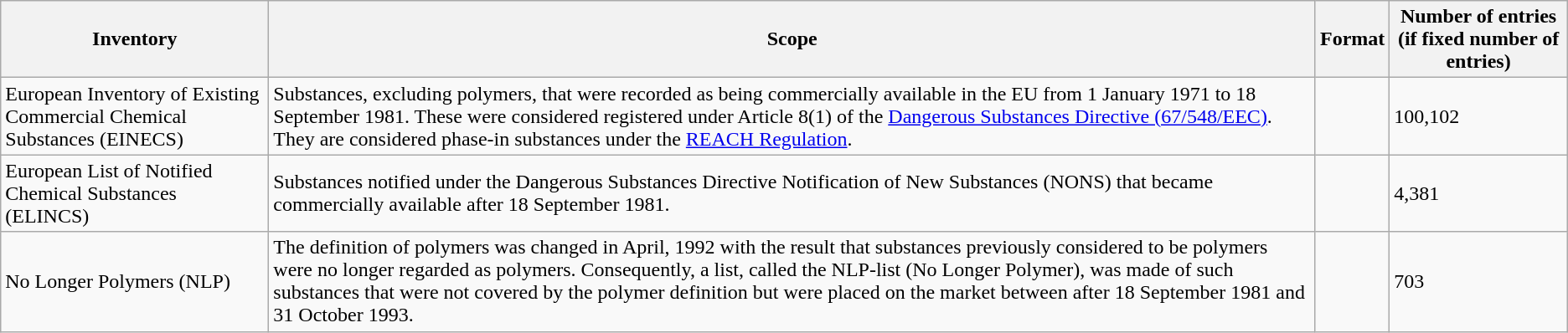<table class="wikitable">
<tr>
<th>Inventory</th>
<th>Scope</th>
<th>Format</th>
<th>Number of entries (if fixed number of entries)</th>
</tr>
<tr>
<td>European Inventory of Existing Commercial Chemical Substances (EINECS)</td>
<td>Substances, excluding polymers, that were recorded as being commercially available in the EU from 1 January 1971 to 18 September 1981. These were considered registered under Article 8(1) of the <a href='#'>Dangerous Substances Directive (67/548/EEC)</a>. They are considered phase-in substances under the <a href='#'>REACH Regulation</a>.</td>
<td><br></td>
<td>100,102</td>
</tr>
<tr>
<td>European List of Notified Chemical Substances (ELINCS)</td>
<td>Substances notified under the Dangerous Substances Directive Notification of New Substances (NONS) that became commercially available after 18 September 1981.</td>
<td></td>
<td>4,381</td>
</tr>
<tr>
<td>No Longer Polymers (NLP)</td>
<td>The definition of polymers was changed in April, 1992 with the result that substances previously considered to be polymers were no longer regarded as polymers. Consequently, a list, called the NLP-list (No Longer Polymer), was made of such substances that were not covered by the polymer definition but were placed on the market between after 18 September 1981 and 31 October 1993.</td>
<td></td>
<td>703</td>
</tr>
</table>
